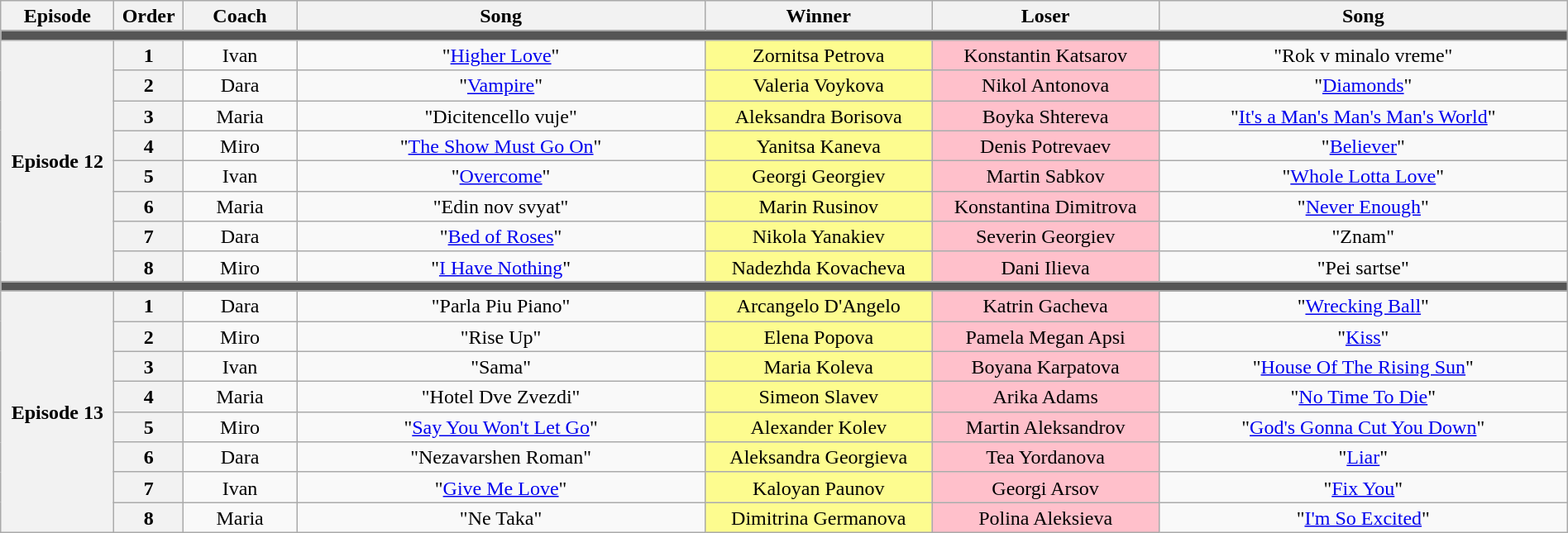<table class="wikitable" style="text-align:center; line-height:17px; width:100%">
<tr>
<th style="width:05%">Episode</th>
<th style="width:01%">Order</th>
<th style="width:05%">Coach</th>
<th style="width:18%">Song</th>
<th style="width:10%">Winner</th>
<th style="width:10%">Loser</th>
<th style="width:18%">Song</th>
</tr>
<tr>
<td colspan="8" style="background:#555"></td>
</tr>
<tr>
<th rowspan="8">Episode 12<br></th>
<th><strong>1</strong></th>
<td>Ivan</td>
<td>"<a href='#'>Higher Love</a>"</td>
<td style="background:#fdfc8f">Zornitsa Petrova</td>
<td style="background: pink">Konstantin Katsarov</td>
<td>"Rok v minalo vreme"</td>
</tr>
<tr>
<th><strong>2</strong></th>
<td>Dara</td>
<td>"<a href='#'>Vampire</a>"</td>
<td style="background:#fdfc8f">Valeria Voykova</td>
<td style="background: pink">Nikol Antonova</td>
<td>"<a href='#'>Diamonds</a>"</td>
</tr>
<tr>
<th><strong>3</strong></th>
<td>Maria</td>
<td>"Dicitencello vuje"</td>
<td style="background:#fdfc8f">Aleksandra Borisova</td>
<td style="background: pink">Boyka Shtereva</td>
<td>"<a href='#'>It's a Man's Man's Man's World</a>"</td>
</tr>
<tr>
<th><strong>4</strong></th>
<td>Miro</td>
<td>"<a href='#'>The Show Must Go On</a>"</td>
<td style="background:#fdfc8f">Yanitsa Kaneva</td>
<td style="background: pink">Denis Potrevaev</td>
<td>"<a href='#'>Believer</a>"</td>
</tr>
<tr>
<th><strong>5</strong></th>
<td>Ivan</td>
<td>"<a href='#'>Overcome</a>"</td>
<td style="background:#fdfc8f">Georgi Georgiev</td>
<td style="background: pink">Martin Sabkov</td>
<td>"<a href='#'>Whole Lotta Love</a>"</td>
</tr>
<tr>
<th><strong>6</strong></th>
<td>Maria</td>
<td>"Edin nov svyat"</td>
<td style="background:#fdfc8f">Marin Rusinov</td>
<td style="background: pink">Konstantina Dimitrova</td>
<td>"<a href='#'>Never Enough</a>"</td>
</tr>
<tr>
<th><strong>7</strong></th>
<td>Dara</td>
<td>"<a href='#'>Bed of Roses</a>"</td>
<td style="background:#fdfc8f">Nikola Yanakiev</td>
<td style="background: pink">Severin Georgiev</td>
<td>"Znam"</td>
</tr>
<tr>
<th><strong>8</strong></th>
<td>Miro</td>
<td>"<a href='#'>I Have Nothing</a>"</td>
<td style="background:#fdfc8f">Nadezhda Kovacheva</td>
<td style="background: pink">Dani Ilieva</td>
<td>"Pei sartse"</td>
</tr>
<tr>
<td colspan="8" style="background:#555"></td>
</tr>
<tr>
<th rowspan="8">Episode 13<br></th>
<th><strong>1</strong></th>
<td>Dara</td>
<td>"Parla Piu Piano"</td>
<td style="background:#fdfc8f">Arcangelo D'Angelo</td>
<td style="background: pink">Katrin Gacheva</td>
<td>"<a href='#'>Wrecking Ball</a>"</td>
</tr>
<tr>
<th><strong>2</strong></th>
<td>Miro</td>
<td>"Rise Up"</td>
<td style="background:#fdfc8f">Elena Popova</td>
<td style="background: pink">Pamela Megan Apsi</td>
<td>"<a href='#'>Kiss</a>"</td>
</tr>
<tr>
<th><strong>3</strong></th>
<td>Ivan</td>
<td>"Sama"</td>
<td style="background:#fdfc8f">Maria Koleva</td>
<td style="background: pink">Boyana Karpatova</td>
<td>"<a href='#'>House Of The Rising Sun</a>"</td>
</tr>
<tr>
<th><strong>4</strong></th>
<td>Maria</td>
<td>"Hotel Dve Zvezdi"</td>
<td style="background:#fdfc8f">Simeon Slavev</td>
<td style="background: pink">Arika Adams</td>
<td>"<a href='#'>No Time To Die</a>"</td>
</tr>
<tr>
<th><strong>5</strong></th>
<td>Miro</td>
<td>"<a href='#'>Say You Won't Let Go</a>"</td>
<td style="background:#fdfc8f">Alexander Kolev</td>
<td style="background: pink">Martin Aleksandrov</td>
<td>"<a href='#'>God's Gonna Cut You Down</a>"</td>
</tr>
<tr>
<th><strong>6</strong></th>
<td>Dara</td>
<td>"Nezavarshen Roman"</td>
<td style="background:#fdfc8f">Aleksandra Georgieva</td>
<td style="background: pink">Tea Yordanova</td>
<td>"<a href='#'>Liar</a>"</td>
</tr>
<tr>
<th><strong>7</strong></th>
<td>Ivan</td>
<td>"<a href='#'>Give Me Love</a>"</td>
<td style="background:#fdfc8f">Kaloyan Paunov</td>
<td style="background: pink">Georgi Arsov</td>
<td>"<a href='#'>Fix You</a>"</td>
</tr>
<tr>
<th><strong>8</strong></th>
<td>Maria</td>
<td>"Ne Taka"</td>
<td style="background:#fdfc8f">Dimitrina Germanova</td>
<td style="background: pink">Polina Aleksieva</td>
<td>"<a href='#'>I'm So Excited</a>"</td>
</tr>
</table>
